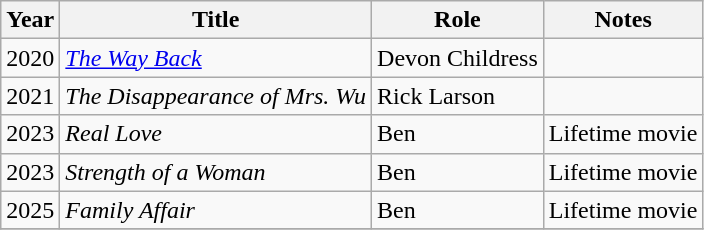<table class="wikitable sortable">
<tr>
<th>Year</th>
<th>Title</th>
<th>Role</th>
<th>Notes</th>
</tr>
<tr>
<td>2020</td>
<td><em><a href='#'>The Way Back</a></em></td>
<td>Devon Childress</td>
<td></td>
</tr>
<tr>
<td>2021</td>
<td><em>The Disappearance of Mrs. Wu</em></td>
<td>Rick Larson</td>
<td></td>
</tr>
<tr>
<td>2023</td>
<td><em>Real Love</em></td>
<td>Ben</td>
<td>Lifetime movie</td>
</tr>
<tr>
<td>2023</td>
<td><em>Strength of a Woman</em></td>
<td>Ben</td>
<td>Lifetime movie</td>
</tr>
<tr>
<td>2025</td>
<td><em>Family Affair</em></td>
<td>Ben</td>
<td>Lifetime movie</td>
</tr>
<tr>
</tr>
</table>
